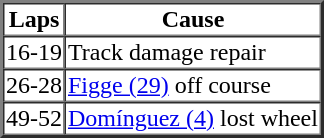<table border=2 cellspacing=0>
<tr>
<th>Laps</th>
<th>Cause</th>
</tr>
<tr>
<td>16-19</td>
<td>Track damage repair</td>
</tr>
<tr>
<td>26-28</td>
<td><a href='#'>Figge (29)</a> off course</td>
</tr>
<tr>
<td>49-52</td>
<td><a href='#'>Domínguez (4)</a> lost wheel</td>
</tr>
</table>
